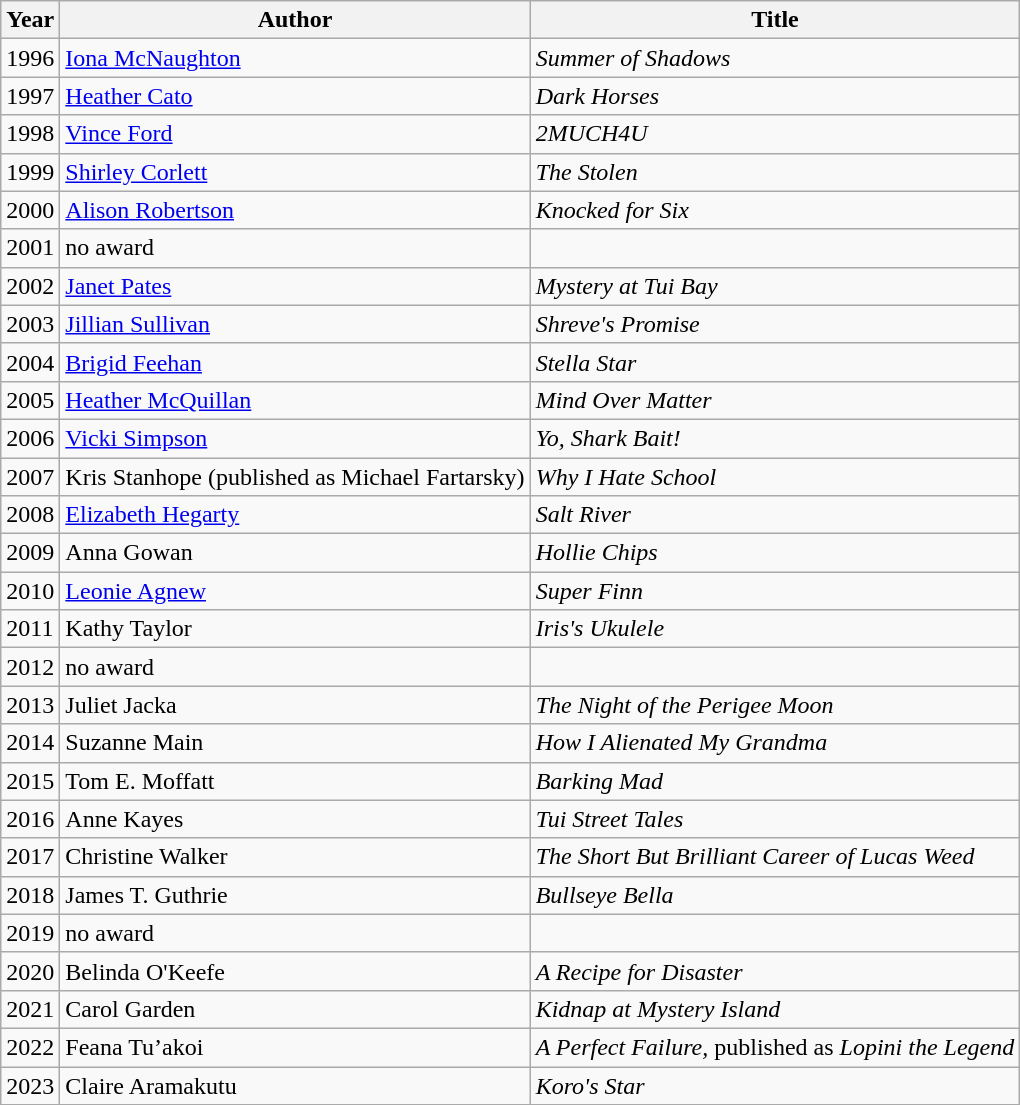<table class="wikitable">
<tr>
<th>Year</th>
<th>Author</th>
<th>Title</th>
</tr>
<tr>
<td>1996</td>
<td><a href='#'>Iona McNaughton</a></td>
<td><em>Summer of Shadows</em></td>
</tr>
<tr>
<td>1997</td>
<td><a href='#'>Heather Cato</a></td>
<td><em>Dark Horses</em></td>
</tr>
<tr>
<td>1998</td>
<td><a href='#'>Vince Ford</a></td>
<td><em>2MUCH4U</em></td>
</tr>
<tr>
<td>1999</td>
<td><a href='#'>Shirley Corlett</a></td>
<td><em>The Stolen</em></td>
</tr>
<tr>
<td>2000</td>
<td><a href='#'>Alison Robertson</a></td>
<td><em>Knocked for Six</em></td>
</tr>
<tr>
<td>2001</td>
<td>no award</td>
<td></td>
</tr>
<tr>
<td>2002</td>
<td><a href='#'>Janet Pates</a></td>
<td><em>Mystery at Tui Bay</em></td>
</tr>
<tr>
<td>2003</td>
<td><a href='#'>Jillian Sullivan</a></td>
<td><em>Shreve's Promise</em></td>
</tr>
<tr>
<td>2004</td>
<td><a href='#'>Brigid Feehan</a></td>
<td><em>Stella Star</em></td>
</tr>
<tr>
<td>2005</td>
<td><a href='#'>Heather McQuillan</a></td>
<td><em>Mind Over Matter</em></td>
</tr>
<tr>
<td>2006</td>
<td><a href='#'>Vicki Simpson</a></td>
<td><em>Yo, Shark Bait!</em></td>
</tr>
<tr>
<td>2007</td>
<td>Kris Stanhope (published as Michael Fartarsky)</td>
<td><em>Why I Hate School</em></td>
</tr>
<tr>
<td>2008</td>
<td><a href='#'>Elizabeth Hegarty</a></td>
<td><em>Salt River</em></td>
</tr>
<tr>
<td>2009</td>
<td>Anna Gowan</td>
<td><em>Hollie Chips</em></td>
</tr>
<tr>
<td>2010</td>
<td><a href='#'>Leonie Agnew</a></td>
<td><em>Super Finn</em></td>
</tr>
<tr>
<td>2011</td>
<td>Kathy Taylor</td>
<td><em>Iris's Ukulele</em></td>
</tr>
<tr>
<td>2012</td>
<td>no award</td>
<td></td>
</tr>
<tr>
<td>2013</td>
<td>Juliet Jacka</td>
<td><em>The Night of the Perigee Moon</em></td>
</tr>
<tr>
<td>2014</td>
<td>Suzanne Main</td>
<td><em>How I Alienated My Grandma</em></td>
</tr>
<tr>
<td>2015</td>
<td>Tom E. Moffatt</td>
<td><em>Barking Mad</em></td>
</tr>
<tr>
<td>2016</td>
<td>Anne Kayes</td>
<td><em>Tui Street Tales</em></td>
</tr>
<tr>
<td>2017</td>
<td>Christine Walker</td>
<td><em>The Short But Brilliant Career of Lucas Weed</em></td>
</tr>
<tr>
<td>2018</td>
<td>James T. Guthrie</td>
<td><em>Bullseye Bella</em></td>
</tr>
<tr>
<td>2019</td>
<td>no award</td>
<td></td>
</tr>
<tr>
<td>2020</td>
<td>Belinda O'Keefe</td>
<td><em>A Recipe for Disaster</em></td>
</tr>
<tr>
<td>2021</td>
<td>Carol Garden</td>
<td><em>Kidnap at Mystery Island</em></td>
</tr>
<tr>
<td>2022</td>
<td>Feana Tu’akoi</td>
<td><em>A Perfect Failure,</em> published as <em>Lopini the Legend</em></td>
</tr>
<tr>
<td>2023</td>
<td>Claire Aramakutu</td>
<td><em>Koro's Star</em></td>
</tr>
<tr>
</tr>
</table>
